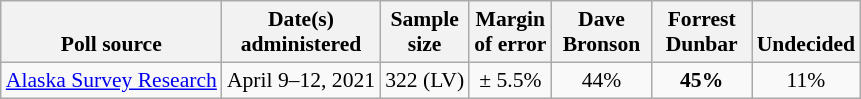<table class="wikitable" style="font-size:90%;text-align:center;">
<tr valign=bottom>
<th>Poll source</th>
<th>Date(s)<br>administered</th>
<th>Sample<br>size</th>
<th>Margin<br>of error</th>
<th style="width:60px;">Dave<br>Bronson</th>
<th style="width:60px;">Forrest<br>Dunbar</th>
<th>Undecided</th>
</tr>
<tr>
<td style="text-align:left;"><a href='#'>Alaska Survey Research</a></td>
<td>April 9–12, 2021</td>
<td>322 (LV)</td>
<td>± 5.5%</td>
<td>44%</td>
<td><strong>45%</strong></td>
<td>11%</td>
</tr>
</table>
